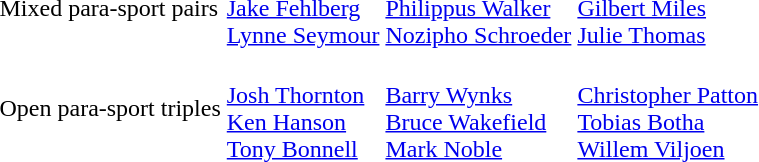<table>
<tr>
<td>Mixed para-sport pairs<br></td>
<td><br><a href='#'>Jake Fehlberg</a><br><a href='#'>Lynne Seymour</a></td>
<td><br><a href='#'>Philippus Walker</a><br><a href='#'>Nozipho Schroeder</a></td>
<td><br><a href='#'>Gilbert Miles</a><br><a href='#'>Julie Thomas</a></td>
</tr>
<tr>
<td>Open para-sport triples<br></td>
<td><br><a href='#'>Josh Thornton</a><br><a href='#'>Ken Hanson</a><br><a href='#'>Tony Bonnell</a></td>
<td><br><a href='#'>Barry Wynks</a><br><a href='#'>Bruce Wakefield</a><br><a href='#'>Mark Noble</a></td>
<td><br><a href='#'>Christopher Patton</a><br><a href='#'>Tobias Botha</a><br><a href='#'>Willem Viljoen</a></td>
</tr>
</table>
